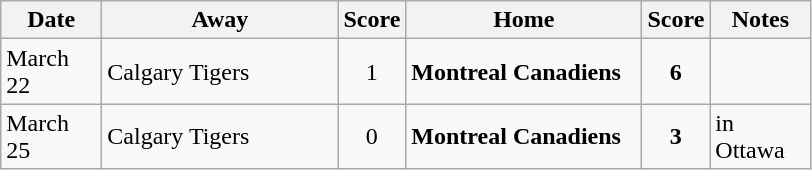<table class="wikitable">
<tr>
<th bgcolor="#DDDDFF" width="60">Date</th>
<th bgcolor="#DDDDFF" width="150">Away</th>
<th bgcolor="#DDDDFF" width="5">Score</th>
<th bgcolor="#DDDDFF" width="150">Home</th>
<th bgcolor="#DDDDFF" width="5">Score</th>
<th bgcolor="#DDDDFF" width="60">Notes</th>
</tr>
<tr>
<td>March 22</td>
<td>Calgary Tigers</td>
<td align="center">1</td>
<td><strong>Montreal Canadiens</strong></td>
<td align="center"><strong>6</strong></td>
<td></td>
</tr>
<tr>
<td>March 25</td>
<td>Calgary Tigers</td>
<td align="center">0</td>
<td><strong>Montreal Canadiens</strong></td>
<td align="center"><strong>3</strong></td>
<td>in Ottawa</td>
</tr>
</table>
